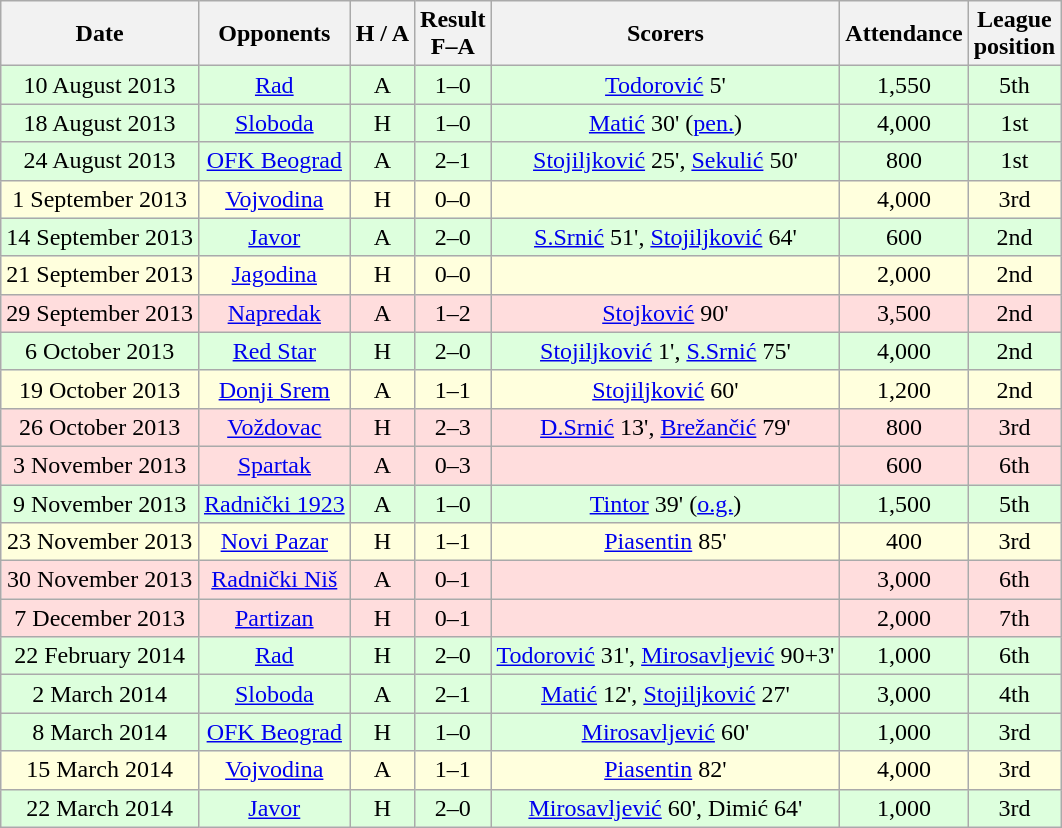<table class="wikitable" style="text-align:center">
<tr>
<th>Date</th>
<th>Opponents</th>
<th>H / A</th>
<th>Result<br>F–A</th>
<th>Scorers</th>
<th>Attendance</th>
<th>League<br>position</th>
</tr>
<tr bgcolor="#ddffdd">
<td>10 August 2013</td>
<td><a href='#'>Rad</a></td>
<td>A</td>
<td>1–0</td>
<td><a href='#'>Todorović</a> 5'</td>
<td>1,550</td>
<td>5th</td>
</tr>
<tr bgcolor="#ddffdd">
<td>18 August 2013</td>
<td><a href='#'>Sloboda</a></td>
<td>H</td>
<td>1–0</td>
<td><a href='#'>Matić</a> 30' (<a href='#'>pen.</a>)</td>
<td>4,000</td>
<td>1st</td>
</tr>
<tr bgcolor="#ddffdd">
<td>24 August 2013</td>
<td><a href='#'>OFK Beograd</a></td>
<td>A</td>
<td>2–1</td>
<td><a href='#'>Stojiljković</a> 25', <a href='#'>Sekulić</a> 50'</td>
<td>800</td>
<td>1st</td>
</tr>
<tr bgcolor="#ffffdd">
<td>1 September 2013</td>
<td><a href='#'>Vojvodina</a></td>
<td>H</td>
<td>0–0</td>
<td></td>
<td>4,000</td>
<td>3rd</td>
</tr>
<tr bgcolor="#ddffdd">
<td>14 September 2013</td>
<td><a href='#'>Javor</a></td>
<td>A</td>
<td>2–0</td>
<td><a href='#'>S.Srnić</a> 51', <a href='#'>Stojiljković</a> 64'</td>
<td>600</td>
<td>2nd</td>
</tr>
<tr bgcolor="#ffffdd">
<td>21 September 2013</td>
<td><a href='#'>Jagodina</a></td>
<td>H</td>
<td>0–0</td>
<td></td>
<td>2,000</td>
<td>2nd</td>
</tr>
<tr bgcolor="#ffdddd">
<td>29 September 2013</td>
<td><a href='#'>Napredak</a></td>
<td>A</td>
<td>1–2</td>
<td><a href='#'>Stojković</a> 90'</td>
<td>3,500</td>
<td>2nd</td>
</tr>
<tr bgcolor="#ddffdd">
<td>6 October 2013</td>
<td><a href='#'>Red Star</a></td>
<td>H</td>
<td>2–0</td>
<td><a href='#'>Stojiljković</a> 1', <a href='#'>S.Srnić</a> 75'</td>
<td>4,000</td>
<td>2nd</td>
</tr>
<tr bgcolor="#ffffdd">
<td>19 October 2013</td>
<td><a href='#'>Donji Srem</a></td>
<td>A</td>
<td>1–1</td>
<td><a href='#'>Stojiljković</a> 60'</td>
<td>1,200</td>
<td>2nd</td>
</tr>
<tr bgcolor="#ffdddd">
<td>26 October 2013</td>
<td><a href='#'>Voždovac</a></td>
<td>H</td>
<td>2–3</td>
<td><a href='#'>D.Srnić</a> 13', <a href='#'>Brežančić</a> 79'</td>
<td>800</td>
<td>3rd</td>
</tr>
<tr bgcolor="#ffdddd">
<td>3 November 2013</td>
<td><a href='#'>Spartak</a></td>
<td>A</td>
<td>0–3</td>
<td></td>
<td>600</td>
<td>6th</td>
</tr>
<tr bgcolor="#ddffdd">
<td>9 November 2013</td>
<td><a href='#'>Radnički 1923</a></td>
<td>A</td>
<td>1–0</td>
<td><a href='#'>Tintor</a> 39' (<a href='#'>o.g.</a>)</td>
<td>1,500</td>
<td>5th</td>
</tr>
<tr bgcolor="#ffffdd">
<td>23 November 2013</td>
<td><a href='#'>Novi Pazar</a></td>
<td>H</td>
<td>1–1</td>
<td><a href='#'>Piasentin</a> 85'</td>
<td>400</td>
<td>3rd</td>
</tr>
<tr bgcolor="#ffdddd">
<td>30 November 2013</td>
<td><a href='#'>Radnički Niš</a></td>
<td>A</td>
<td>0–1</td>
<td></td>
<td>3,000</td>
<td>6th</td>
</tr>
<tr bgcolor="#ffdddd">
<td>7 December 2013</td>
<td><a href='#'>Partizan</a></td>
<td>H</td>
<td>0–1</td>
<td></td>
<td>2,000</td>
<td>7th</td>
</tr>
<tr bgcolor="#ddffdd">
<td>22 February 2014</td>
<td><a href='#'>Rad</a></td>
<td>H</td>
<td>2–0</td>
<td><a href='#'>Todorović</a> 31', <a href='#'>Mirosavljević</a> 90+3'</td>
<td>1,000</td>
<td>6th</td>
</tr>
<tr bgcolor="#ddffdd">
<td>2 March 2014</td>
<td><a href='#'>Sloboda</a></td>
<td>A</td>
<td>2–1</td>
<td><a href='#'>Matić</a> 12', <a href='#'>Stojiljković</a> 27'</td>
<td>3,000</td>
<td>4th</td>
</tr>
<tr bgcolor="#ddffdd">
<td>8 March 2014</td>
<td><a href='#'>OFK Beograd</a></td>
<td>H</td>
<td>1–0</td>
<td><a href='#'>Mirosavljević</a> 60'</td>
<td>1,000</td>
<td>3rd</td>
</tr>
<tr bgcolor="#ffffdd">
<td>15 March 2014</td>
<td><a href='#'>Vojvodina</a></td>
<td>A</td>
<td>1–1</td>
<td><a href='#'>Piasentin</a> 82'</td>
<td>4,000</td>
<td>3rd</td>
</tr>
<tr bgcolor="#ddffdd">
<td>22 March 2014</td>
<td><a href='#'>Javor</a></td>
<td>H</td>
<td>2–0</td>
<td><a href='#'>Mirosavljević</a> 60', Dimić 64'</td>
<td>1,000</td>
<td>3rd</td>
</tr>
</table>
